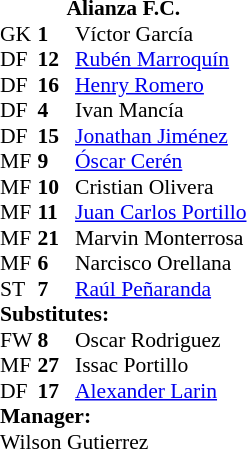<table style="font-size: 90%" cellspacing="0" cellpadding="0">
<tr>
<td colspan="5" style="padding-top: 0.6em; text-align:center"><strong>Alianza F.C.</strong></td>
</tr>
<tr>
<th width="25"></th>
<th width="25"></th>
</tr>
<tr>
<td>GK</td>
<td><strong>1</strong></td>
<td> Víctor García</td>
</tr>
<tr>
<td>DF</td>
<td><strong>12</strong></td>
<td> <a href='#'>Rubén Marroquín</a></td>
</tr>
<tr>
<td>DF</td>
<td><strong>16</strong></td>
<td> <a href='#'>Henry Romero</a></td>
</tr>
<tr>
<td>DF</td>
<td><strong>4</strong></td>
<td> Ivan Mancía</td>
</tr>
<tr>
<td>DF</td>
<td><strong>15</strong></td>
<td> <a href='#'>Jonathan Jiménez</a></td>
</tr>
<tr>
<td>MF</td>
<td><strong>9</strong></td>
<td> <a href='#'>Óscar Cerén</a></td>
</tr>
<tr>
<td>MF</td>
<td><strong>10</strong></td>
<td> Cristian Olivera</td>
</tr>
<tr>
<td>MF</td>
<td><strong>11</strong></td>
<td> <a href='#'>Juan Carlos Portillo</a></td>
<td> </td>
</tr>
<tr>
<td>MF</td>
<td><strong>21</strong></td>
<td> Marvin Monterrosa</td>
<td></td>
</tr>
<tr>
<td>MF</td>
<td><strong>6</strong></td>
<td> Narcisco Orellana</td>
<td></td>
<td> </td>
</tr>
<tr>
<td>ST</td>
<td><strong>7</strong></td>
<td> <a href='#'>Raúl Peñaranda</a></td>
</tr>
<tr>
<td colspan=5><strong>Substitutes:</strong></td>
</tr>
<tr>
<td>FW</td>
<td><strong>8</strong></td>
<td> Oscar Rodriguez</td>
<td></td>
<td></td>
</tr>
<tr>
<td>MF</td>
<td><strong>27</strong></td>
<td> Issac Portillo</td>
<td></td>
<td></td>
</tr>
<tr>
<td>DF</td>
<td><strong>17</strong></td>
<td> <a href='#'>Alexander Larin</a></td>
<td></td>
<td></td>
</tr>
<tr>
<td colspan=5><strong>Manager:</strong></td>
</tr>
<tr>
<td colspan=5> Wilson Gutierrez</td>
</tr>
</table>
